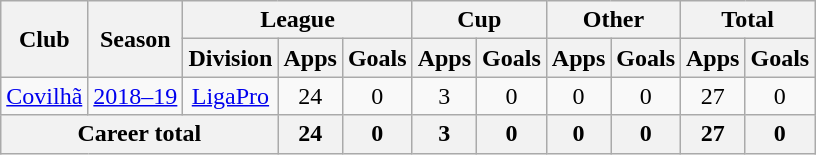<table class="wikitable" style="text-align: center">
<tr>
<th rowspan="2">Club</th>
<th rowspan="2">Season</th>
<th colspan="3">League</th>
<th colspan="2">Cup</th>
<th colspan="2">Other</th>
<th colspan="2">Total</th>
</tr>
<tr>
<th>Division</th>
<th>Apps</th>
<th>Goals</th>
<th>Apps</th>
<th>Goals</th>
<th>Apps</th>
<th>Goals</th>
<th>Apps</th>
<th>Goals</th>
</tr>
<tr>
<td><a href='#'>Covilhã</a></td>
<td><a href='#'>2018–19</a></td>
<td><a href='#'>LigaPro</a></td>
<td>24</td>
<td>0</td>
<td>3</td>
<td>0</td>
<td>0</td>
<td>0</td>
<td>27</td>
<td>0</td>
</tr>
<tr>
<th colspan="3"><strong>Career total</strong></th>
<th>24</th>
<th>0</th>
<th>3</th>
<th>0</th>
<th>0</th>
<th>0</th>
<th>27</th>
<th>0</th>
</tr>
</table>
